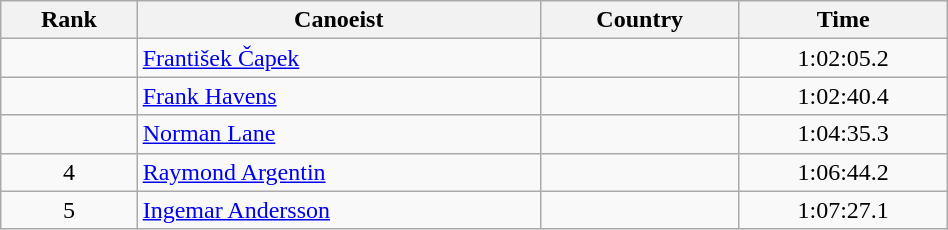<table class="wikitable" width=50% style="text-align:center;">
<tr>
<th>Rank</th>
<th>Canoeist</th>
<th>Country</th>
<th>Time</th>
</tr>
<tr>
<td></td>
<td align="left"><a href='#'>František Čapek</a></td>
<td align="left"></td>
<td>1:02:05.2</td>
</tr>
<tr>
<td></td>
<td align="left"><a href='#'>Frank Havens</a></td>
<td align="left"></td>
<td>1:02:40.4</td>
</tr>
<tr>
<td></td>
<td align="left"><a href='#'>Norman Lane</a></td>
<td align="left"></td>
<td>1:04:35.3</td>
</tr>
<tr>
<td>4</td>
<td align="left"><a href='#'>Raymond Argentin</a></td>
<td align="left"></td>
<td>1:06:44.2</td>
</tr>
<tr>
<td>5</td>
<td align="left"><a href='#'>Ingemar Andersson</a></td>
<td align="left"></td>
<td>1:07:27.1</td>
</tr>
</table>
